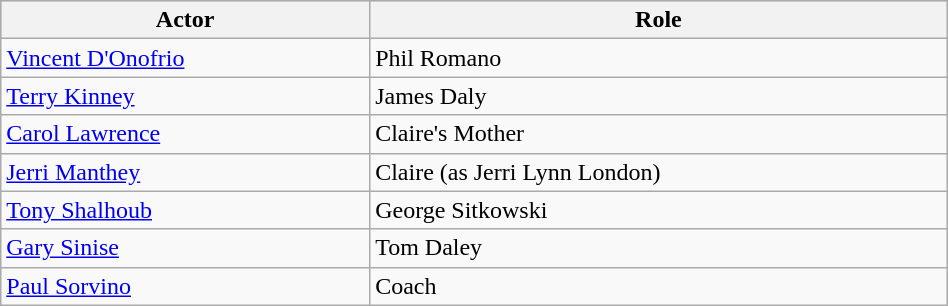<table class=wikitable width="50%">
<tr bgcolor="#CCCCCC">
<th>Actor</th>
<th>Role</th>
</tr>
<tr>
<td><a href='#'>Vincent D'Onofrio</a></td>
<td>Phil Romano</td>
</tr>
<tr>
<td><a href='#'>Terry Kinney</a></td>
<td>James Daly</td>
</tr>
<tr>
<td><a href='#'>Carol Lawrence</a></td>
<td>Claire's Mother</td>
</tr>
<tr>
<td><a href='#'>Jerri Manthey</a></td>
<td>Claire (as Jerri Lynn London)</td>
</tr>
<tr>
<td><a href='#'>Tony Shalhoub</a></td>
<td>George Sitkowski</td>
</tr>
<tr>
<td><a href='#'>Gary Sinise</a></td>
<td>Tom Daley</td>
</tr>
<tr>
<td><a href='#'>Paul Sorvino</a></td>
<td>Coach</td>
</tr>
</table>
